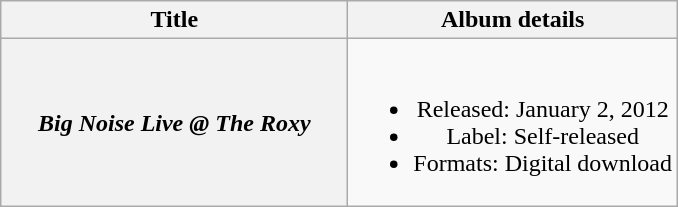<table class="wikitable plainrowheaders" style="text-align:center;">
<tr>
<th scope="col" style="width:14em;">Title</th>
<th scope="col">Album details</th>
</tr>
<tr>
<th scope="row"><em>Big Noise Live @ The Roxy</em></th>
<td><br><ul><li>Released: January 2, 2012</li><li>Label: Self-released</li><li>Formats: Digital download</li></ul></td>
</tr>
</table>
